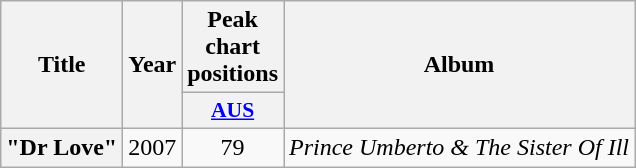<table class="wikitable plainrowheaders" style="text-align:center;">
<tr>
<th scope="col" rowspan="2">Title</th>
<th scope="col" rowspan="2">Year</th>
<th scope="col" colspan="1">Peak chart positions</th>
<th scope="col" rowspan="2">Album</th>
</tr>
<tr>
<th scope="col" style="width:3em;font-size:90%;"><a href='#'>AUS</a><br></th>
</tr>
<tr>
<th scope="row">"Dr Love"</th>
<td>2007</td>
<td>79</td>
<td><em>Prince Umberto & The Sister Of Ill</em></td>
</tr>
</table>
